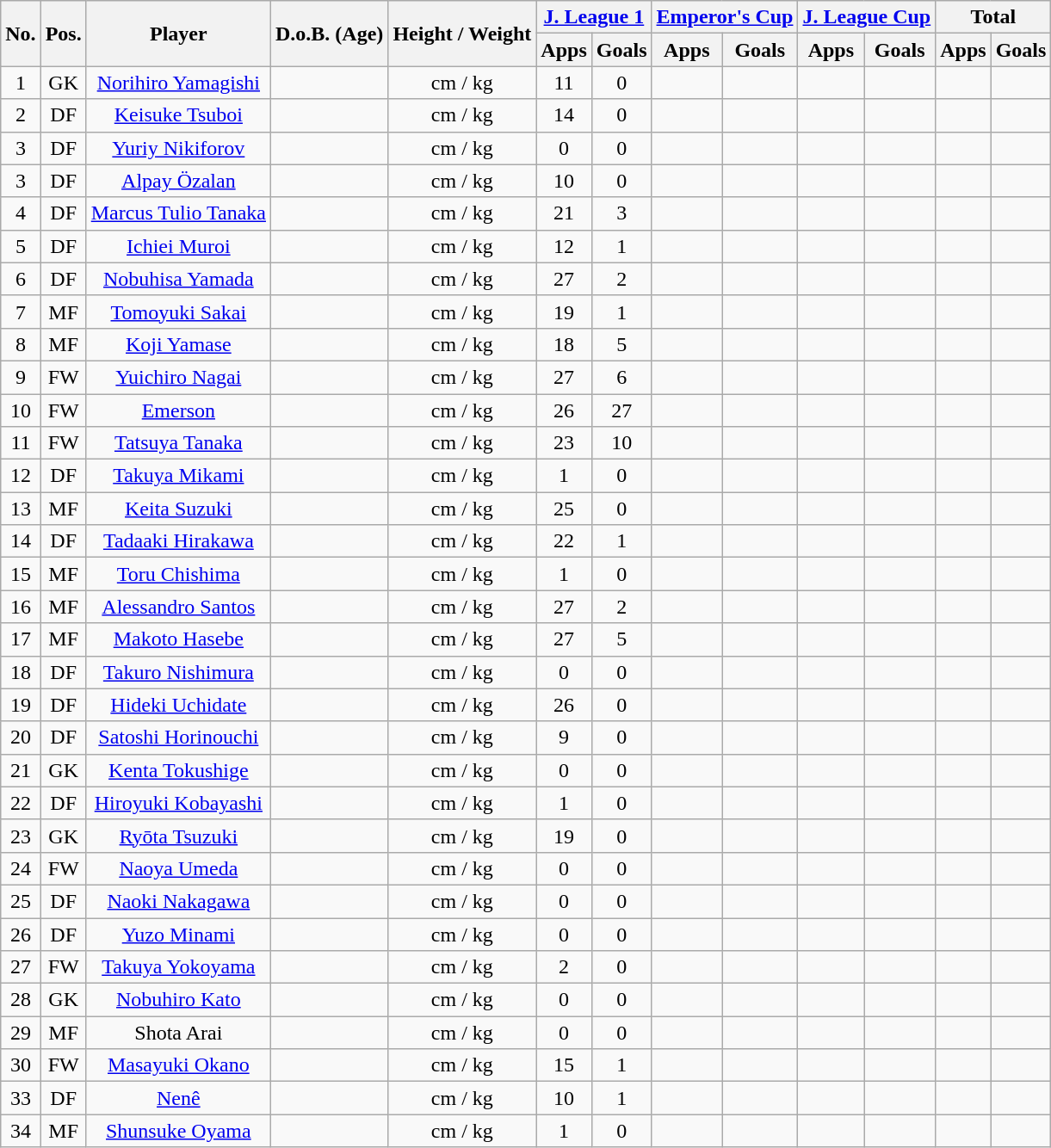<table class="wikitable" style="text-align:center;">
<tr>
<th rowspan="2">No.</th>
<th rowspan="2">Pos.</th>
<th rowspan="2">Player</th>
<th rowspan="2">D.o.B. (Age)</th>
<th rowspan="2">Height / Weight</th>
<th colspan="2"><a href='#'>J. League 1</a></th>
<th colspan="2"><a href='#'>Emperor's Cup</a></th>
<th colspan="2"><a href='#'>J. League Cup</a></th>
<th colspan="2">Total</th>
</tr>
<tr>
<th>Apps</th>
<th>Goals</th>
<th>Apps</th>
<th>Goals</th>
<th>Apps</th>
<th>Goals</th>
<th>Apps</th>
<th>Goals</th>
</tr>
<tr>
<td>1</td>
<td>GK</td>
<td><a href='#'>Norihiro Yamagishi</a></td>
<td></td>
<td>cm / kg</td>
<td>11</td>
<td>0</td>
<td></td>
<td></td>
<td></td>
<td></td>
<td></td>
<td></td>
</tr>
<tr>
<td>2</td>
<td>DF</td>
<td><a href='#'>Keisuke Tsuboi</a></td>
<td></td>
<td>cm / kg</td>
<td>14</td>
<td>0</td>
<td></td>
<td></td>
<td></td>
<td></td>
<td></td>
<td></td>
</tr>
<tr>
<td>3</td>
<td>DF</td>
<td><a href='#'>Yuriy Nikiforov</a></td>
<td></td>
<td>cm / kg</td>
<td>0</td>
<td>0</td>
<td></td>
<td></td>
<td></td>
<td></td>
<td></td>
<td></td>
</tr>
<tr>
<td>3</td>
<td>DF</td>
<td><a href='#'>Alpay Özalan</a></td>
<td></td>
<td>cm / kg</td>
<td>10</td>
<td>0</td>
<td></td>
<td></td>
<td></td>
<td></td>
<td></td>
<td></td>
</tr>
<tr>
<td>4</td>
<td>DF</td>
<td><a href='#'>Marcus Tulio Tanaka</a></td>
<td></td>
<td>cm / kg</td>
<td>21</td>
<td>3</td>
<td></td>
<td></td>
<td></td>
<td></td>
<td></td>
<td></td>
</tr>
<tr>
<td>5</td>
<td>DF</td>
<td><a href='#'>Ichiei Muroi</a></td>
<td></td>
<td>cm / kg</td>
<td>12</td>
<td>1</td>
<td></td>
<td></td>
<td></td>
<td></td>
<td></td>
<td></td>
</tr>
<tr>
<td>6</td>
<td>DF</td>
<td><a href='#'>Nobuhisa Yamada</a></td>
<td></td>
<td>cm / kg</td>
<td>27</td>
<td>2</td>
<td></td>
<td></td>
<td></td>
<td></td>
<td></td>
<td></td>
</tr>
<tr>
<td>7</td>
<td>MF</td>
<td><a href='#'>Tomoyuki Sakai</a></td>
<td></td>
<td>cm / kg</td>
<td>19</td>
<td>1</td>
<td></td>
<td></td>
<td></td>
<td></td>
<td></td>
<td></td>
</tr>
<tr>
<td>8</td>
<td>MF</td>
<td><a href='#'>Koji Yamase</a></td>
<td></td>
<td>cm / kg</td>
<td>18</td>
<td>5</td>
<td></td>
<td></td>
<td></td>
<td></td>
<td></td>
<td></td>
</tr>
<tr>
<td>9</td>
<td>FW</td>
<td><a href='#'>Yuichiro Nagai</a></td>
<td></td>
<td>cm / kg</td>
<td>27</td>
<td>6</td>
<td></td>
<td></td>
<td></td>
<td></td>
<td></td>
<td></td>
</tr>
<tr>
<td>10</td>
<td>FW</td>
<td><a href='#'>Emerson</a></td>
<td></td>
<td>cm / kg</td>
<td>26</td>
<td>27</td>
<td></td>
<td></td>
<td></td>
<td></td>
<td></td>
<td></td>
</tr>
<tr>
<td>11</td>
<td>FW</td>
<td><a href='#'>Tatsuya Tanaka</a></td>
<td></td>
<td>cm / kg</td>
<td>23</td>
<td>10</td>
<td></td>
<td></td>
<td></td>
<td></td>
<td></td>
<td></td>
</tr>
<tr>
<td>12</td>
<td>DF</td>
<td><a href='#'>Takuya Mikami</a></td>
<td></td>
<td>cm / kg</td>
<td>1</td>
<td>0</td>
<td></td>
<td></td>
<td></td>
<td></td>
<td></td>
<td></td>
</tr>
<tr>
<td>13</td>
<td>MF</td>
<td><a href='#'>Keita Suzuki</a></td>
<td></td>
<td>cm / kg</td>
<td>25</td>
<td>0</td>
<td></td>
<td></td>
<td></td>
<td></td>
<td></td>
<td></td>
</tr>
<tr>
<td>14</td>
<td>DF</td>
<td><a href='#'>Tadaaki Hirakawa</a></td>
<td></td>
<td>cm / kg</td>
<td>22</td>
<td>1</td>
<td></td>
<td></td>
<td></td>
<td></td>
<td></td>
<td></td>
</tr>
<tr>
<td>15</td>
<td>MF</td>
<td><a href='#'>Toru Chishima</a></td>
<td></td>
<td>cm / kg</td>
<td>1</td>
<td>0</td>
<td></td>
<td></td>
<td></td>
<td></td>
<td></td>
<td></td>
</tr>
<tr>
<td>16</td>
<td>MF</td>
<td><a href='#'>Alessandro Santos</a></td>
<td></td>
<td>cm / kg</td>
<td>27</td>
<td>2</td>
<td></td>
<td></td>
<td></td>
<td></td>
<td></td>
<td></td>
</tr>
<tr>
<td>17</td>
<td>MF</td>
<td><a href='#'>Makoto Hasebe</a></td>
<td></td>
<td>cm / kg</td>
<td>27</td>
<td>5</td>
<td></td>
<td></td>
<td></td>
<td></td>
<td></td>
<td></td>
</tr>
<tr>
<td>18</td>
<td>DF</td>
<td><a href='#'>Takuro Nishimura</a></td>
<td></td>
<td>cm / kg</td>
<td>0</td>
<td>0</td>
<td></td>
<td></td>
<td></td>
<td></td>
<td></td>
<td></td>
</tr>
<tr>
<td>19</td>
<td>DF</td>
<td><a href='#'>Hideki Uchidate</a></td>
<td></td>
<td>cm / kg</td>
<td>26</td>
<td>0</td>
<td></td>
<td></td>
<td></td>
<td></td>
<td></td>
<td></td>
</tr>
<tr>
<td>20</td>
<td>DF</td>
<td><a href='#'>Satoshi Horinouchi</a></td>
<td></td>
<td>cm / kg</td>
<td>9</td>
<td>0</td>
<td></td>
<td></td>
<td></td>
<td></td>
<td></td>
<td></td>
</tr>
<tr>
<td>21</td>
<td>GK</td>
<td><a href='#'>Kenta Tokushige</a></td>
<td></td>
<td>cm / kg</td>
<td>0</td>
<td>0</td>
<td></td>
<td></td>
<td></td>
<td></td>
<td></td>
<td></td>
</tr>
<tr>
<td>22</td>
<td>DF</td>
<td><a href='#'>Hiroyuki Kobayashi</a></td>
<td></td>
<td>cm / kg</td>
<td>1</td>
<td>0</td>
<td></td>
<td></td>
<td></td>
<td></td>
<td></td>
<td></td>
</tr>
<tr>
<td>23</td>
<td>GK</td>
<td><a href='#'>Ryōta Tsuzuki</a></td>
<td></td>
<td>cm / kg</td>
<td>19</td>
<td>0</td>
<td></td>
<td></td>
<td></td>
<td></td>
<td></td>
<td></td>
</tr>
<tr>
<td>24</td>
<td>FW</td>
<td><a href='#'>Naoya Umeda</a></td>
<td></td>
<td>cm / kg</td>
<td>0</td>
<td>0</td>
<td></td>
<td></td>
<td></td>
<td></td>
<td></td>
<td></td>
</tr>
<tr>
<td>25</td>
<td>DF</td>
<td><a href='#'>Naoki Nakagawa</a></td>
<td></td>
<td>cm / kg</td>
<td>0</td>
<td>0</td>
<td></td>
<td></td>
<td></td>
<td></td>
<td></td>
<td></td>
</tr>
<tr>
<td>26</td>
<td>DF</td>
<td><a href='#'>Yuzo Minami</a></td>
<td></td>
<td>cm / kg</td>
<td>0</td>
<td>0</td>
<td></td>
<td></td>
<td></td>
<td></td>
<td></td>
<td></td>
</tr>
<tr>
<td>27</td>
<td>FW</td>
<td><a href='#'>Takuya Yokoyama</a></td>
<td></td>
<td>cm / kg</td>
<td>2</td>
<td>0</td>
<td></td>
<td></td>
<td></td>
<td></td>
<td></td>
<td></td>
</tr>
<tr>
<td>28</td>
<td>GK</td>
<td><a href='#'>Nobuhiro Kato</a></td>
<td></td>
<td>cm / kg</td>
<td>0</td>
<td>0</td>
<td></td>
<td></td>
<td></td>
<td></td>
<td></td>
<td></td>
</tr>
<tr>
<td>29</td>
<td>MF</td>
<td>Shota Arai</td>
<td></td>
<td>cm / kg</td>
<td>0</td>
<td>0</td>
<td></td>
<td></td>
<td></td>
<td></td>
<td></td>
<td></td>
</tr>
<tr>
<td>30</td>
<td>FW</td>
<td><a href='#'>Masayuki Okano</a></td>
<td></td>
<td>cm / kg</td>
<td>15</td>
<td>1</td>
<td></td>
<td></td>
<td></td>
<td></td>
<td></td>
<td></td>
</tr>
<tr>
<td>33</td>
<td>DF</td>
<td><a href='#'>Nenê</a></td>
<td></td>
<td>cm / kg</td>
<td>10</td>
<td>1</td>
<td></td>
<td></td>
<td></td>
<td></td>
<td></td>
<td></td>
</tr>
<tr>
<td>34</td>
<td>MF</td>
<td><a href='#'>Shunsuke Oyama</a></td>
<td></td>
<td>cm / kg</td>
<td>1</td>
<td>0</td>
<td></td>
<td></td>
<td></td>
<td></td>
<td></td>
<td></td>
</tr>
</table>
